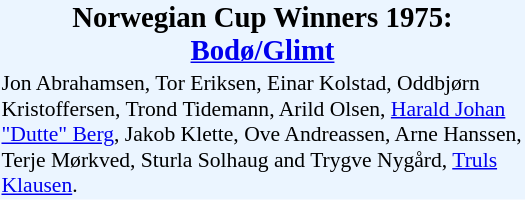<table cellspacing=0 width=100% style="clear: right; background:#EBF5FF; margin: 0 0 1em 1em; width:350px; text-align: left; float: right;">
<tr>
<td align=center style="font-size: 120%;"><strong>Norwegian Cup Winners 1975: <a href='#'>Bodø/Glimt</a></strong></td>
</tr>
<tr>
<td style="font-size: 90%;"><div> Jon Abrahamsen, Tor Eriksen, Einar Kolstad, Oddbjørn Kristoffersen, Trond Tidemann, Arild Olsen, <a href='#'>Harald Johan "Dutte" Berg</a>, Jakob Klette, Ove Andreassen, Arne Hanssen, Terje Mørkved, Sturla Solhaug and Trygve Nygård, <a href='#'>Truls Klausen</a>.<br></div></td>
</tr>
</table>
